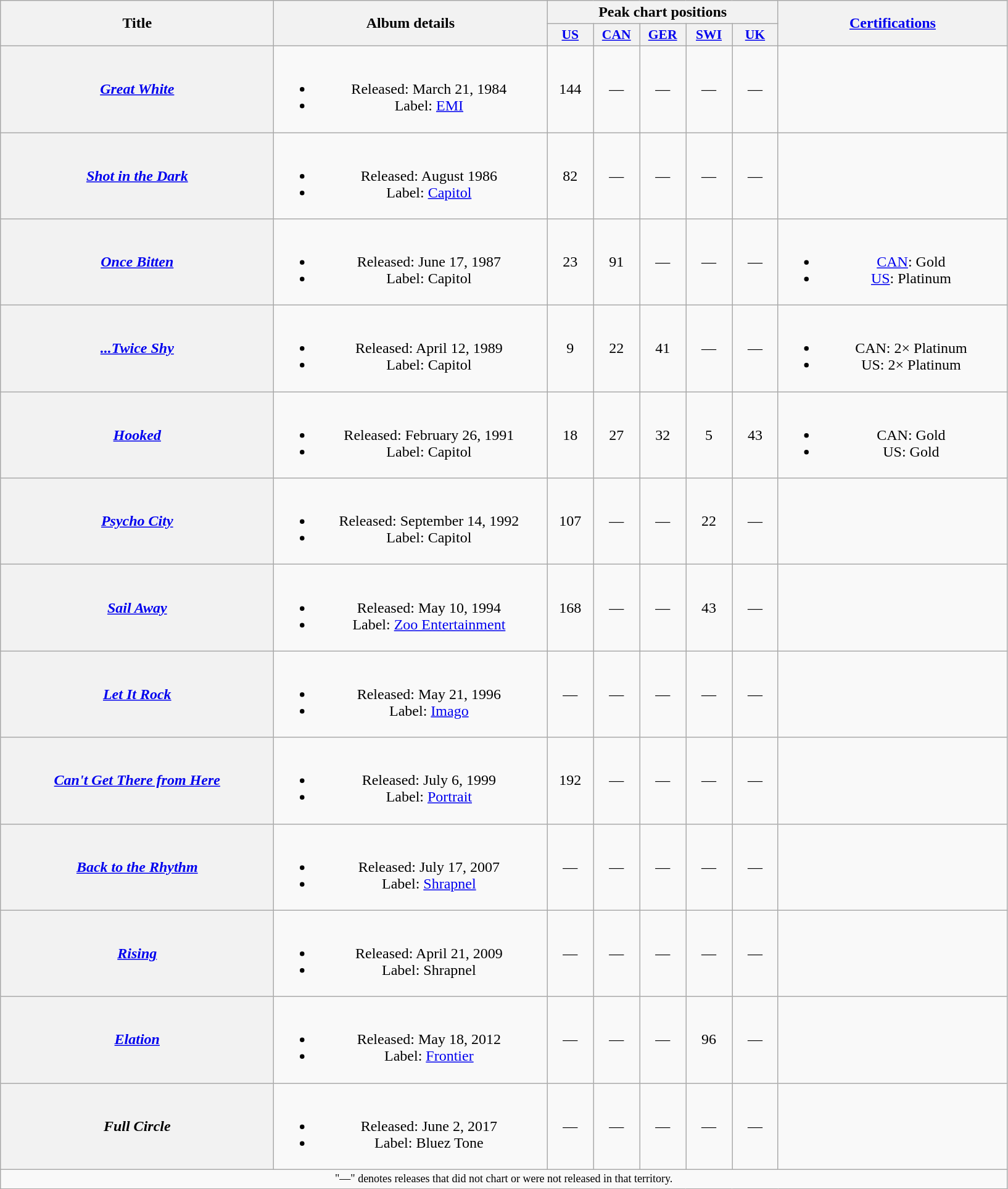<table class="wikitable plainrowheaders" style="text-align:center;">
<tr>
<th scope="col" rowspan="2" style="width:18em;">Title</th>
<th scope="col" rowspan="2" style="width:18em;">Album details</th>
<th scope="col" colspan="5">Peak chart positions</th>
<th rowspan="2" style="width:15em;"><a href='#'>Certifications</a></th>
</tr>
<tr>
<th scope="col" style="width:3em;font-size:90%;"><a href='#'>US</a><br></th>
<th scope="col" style="width:3em;font-size:90%;"><a href='#'>CAN</a><br></th>
<th scope="col" style="width:3em;font-size:90%;"><a href='#'>GER</a><br></th>
<th scope="col" style="width:3em;font-size:90%;"><a href='#'>SWI</a><br></th>
<th scope="col" style="width:3em;font-size:90%;"><a href='#'>UK</a><br></th>
</tr>
<tr>
<th scope="row"><em><a href='#'>Great White</a></em></th>
<td><br><ul><li>Released: March 21, 1984</li><li>Label: <a href='#'>EMI</a></li></ul></td>
<td>144</td>
<td>—</td>
<td>—</td>
<td>—</td>
<td>—</td>
<td></td>
</tr>
<tr>
<th scope="row"><em><a href='#'>Shot in the Dark</a></em></th>
<td><br><ul><li>Released: August 1986</li><li>Label: <a href='#'>Capitol</a></li></ul></td>
<td>82</td>
<td>—</td>
<td>—</td>
<td>—</td>
<td>—</td>
<td></td>
</tr>
<tr>
<th scope="row"><em><a href='#'>Once Bitten</a></em></th>
<td><br><ul><li>Released: June 17, 1987</li><li>Label: Capitol</li></ul></td>
<td>23</td>
<td>91</td>
<td>—</td>
<td>—</td>
<td>—</td>
<td><br><ul><li><a href='#'>CAN</a>: Gold</li><li><a href='#'>US</a>: Platinum</li></ul></td>
</tr>
<tr>
<th scope="row"><em><a href='#'>...Twice Shy</a></em></th>
<td><br><ul><li>Released: April 12, 1989</li><li>Label: Capitol</li></ul></td>
<td>9</td>
<td>22</td>
<td>41</td>
<td>—</td>
<td>—</td>
<td><br><ul><li>CAN: 2× Platinum</li><li>US: 2× Platinum</li></ul></td>
</tr>
<tr>
<th scope="row"><em><a href='#'>Hooked</a></em></th>
<td><br><ul><li>Released: February 26, 1991</li><li>Label: Capitol</li></ul></td>
<td>18</td>
<td>27</td>
<td>32</td>
<td>5</td>
<td>43</td>
<td><br><ul><li>CAN: Gold</li><li>US: Gold</li></ul></td>
</tr>
<tr>
<th scope="row"><em><a href='#'>Psycho City</a></em></th>
<td><br><ul><li>Released: September 14, 1992</li><li>Label: Capitol</li></ul></td>
<td>107</td>
<td>—</td>
<td>—</td>
<td>22</td>
<td>—</td>
<td></td>
</tr>
<tr>
<th scope="row"><em><a href='#'>Sail Away</a></em></th>
<td><br><ul><li>Released: May 10, 1994</li><li>Label: <a href='#'>Zoo Entertainment</a></li></ul></td>
<td>168</td>
<td>—</td>
<td>—</td>
<td>43</td>
<td>—</td>
<td></td>
</tr>
<tr>
<th scope="row"><em><a href='#'>Let It Rock</a></em></th>
<td><br><ul><li>Released: May 21, 1996</li><li>Label: <a href='#'>Imago</a></li></ul></td>
<td>—</td>
<td>—</td>
<td>—</td>
<td>—</td>
<td>—</td>
<td></td>
</tr>
<tr>
<th scope="row"><em><a href='#'>Can't Get There from Here</a></em></th>
<td><br><ul><li>Released: July 6, 1999</li><li>Label: <a href='#'>Portrait</a></li></ul></td>
<td>192</td>
<td>—</td>
<td>—</td>
<td>—</td>
<td>—</td>
<td></td>
</tr>
<tr>
<th scope="row"><em><a href='#'>Back to the Rhythm</a></em></th>
<td><br><ul><li>Released: July 17, 2007</li><li>Label: <a href='#'>Shrapnel</a></li></ul></td>
<td>—</td>
<td>—</td>
<td>—</td>
<td>—</td>
<td>—</td>
<td></td>
</tr>
<tr>
<th scope="row"><em><a href='#'>Rising</a></em></th>
<td><br><ul><li>Released: April 21, 2009</li><li>Label: Shrapnel</li></ul></td>
<td>—</td>
<td>—</td>
<td>—</td>
<td>—</td>
<td>—</td>
<td></td>
</tr>
<tr>
<th scope="row"><em><a href='#'>Elation</a></em></th>
<td><br><ul><li>Released: May 18, 2012</li><li>Label: <a href='#'>Frontier</a></li></ul></td>
<td>—</td>
<td>—</td>
<td>—</td>
<td>96</td>
<td>—</td>
<td></td>
</tr>
<tr>
<th scope="row"><em>Full Circle</em></th>
<td><br><ul><li>Released: June 2, 2017</li><li>Label: Bluez Tone</li></ul></td>
<td>—</td>
<td>—</td>
<td>—</td>
<td>—</td>
<td>—</td>
<td></td>
</tr>
<tr>
<td colspan="16" style="text-align:center; font-size:9pt;">"—" denotes releases that did not chart or were not released in that territory.</td>
</tr>
</table>
